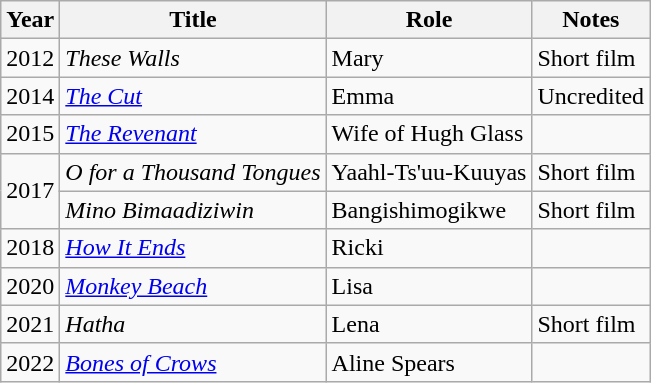<table class="wikitable sortable">
<tr>
<th>Year</th>
<th>Title</th>
<th>Role</th>
<th class="unsortable">Notes</th>
</tr>
<tr>
<td>2012</td>
<td><em>These Walls</em></td>
<td>Mary</td>
<td>Short film</td>
</tr>
<tr>
<td>2014</td>
<td><em><a href='#'>The Cut</a></em></td>
<td>Emma</td>
<td>Uncredited</td>
</tr>
<tr>
<td>2015</td>
<td><em><a href='#'>The Revenant</a></em></td>
<td>Wife of Hugh Glass</td>
<td></td>
</tr>
<tr>
<td rowspan="2">2017</td>
<td><em>O for a Thousand Tongues</em></td>
<td>Yaahl-Ts'uu-Kuuyas</td>
<td>Short film</td>
</tr>
<tr>
<td><em>Mino Bimaadiziwin</em></td>
<td>Bangishimogikwe</td>
<td>Short film</td>
</tr>
<tr>
<td>2018</td>
<td><em><a href='#'>How It Ends</a></em></td>
<td>Ricki</td>
<td></td>
</tr>
<tr>
<td>2020</td>
<td><em><a href='#'>Monkey Beach</a></em></td>
<td>Lisa</td>
<td></td>
</tr>
<tr>
<td>2021</td>
<td><em>Hatha</em></td>
<td>Lena</td>
<td>Short film</td>
</tr>
<tr>
<td>2022</td>
<td><em><a href='#'>Bones of Crows</a></em></td>
<td>Aline Spears</td>
<td></td>
</tr>
</table>
